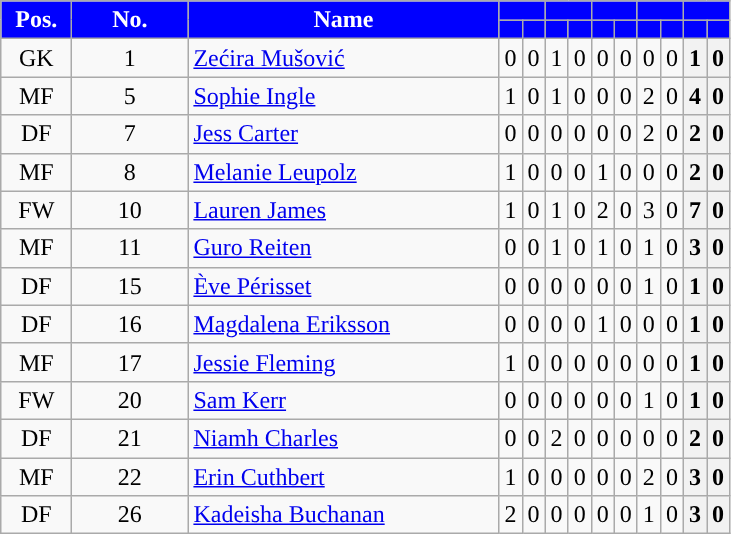<table class="wikitable" style="text-align:center; font-size:100%; ">
<tr>
<th style="background:#00f; color:white; text-align:center; width:40px" rowspan="2">Pos.</th>
<th style="background:#00f; color:white; text-align:center; width:70px" rowspan="2">No.</th>
<th style="background:#00f; color:white; text-align:center; width:200px" rowspan="2">Name</th>
<th style="background:#00f; color:white; text-align:center;" colspan="2"></th>
<th style="background:#00f; color:white; text-align:center;" colspan="2"></th>
<th style="background:#00f; color:white; text-align:center;" colspan="2"></th>
<th style="background:#00f; color:white; text-align:center;" colspan="2"></th>
<th style="background:#00f; color:white; text-align:center;" colspan="2"></th>
</tr>
<tr>
<th style="background:#00f; color:white; text-align:center;" width:50px;"></th>
<th style="background:#00f; color:white; text-align:center;" width:50px;"></th>
<th style="background:#00f; color:white; text-align:center;" width:50px;"></th>
<th style="background:#00f; color:white; text-align:center;" width:50px;"></th>
<th style="background:#00f; color:white; text-align:center;" width:50px;"></th>
<th style="background:#00f; color:white; text-align:center;" width:50px;"></th>
<th style="background:#00f; color:white; text-align:center;" width:50px;"></th>
<th style="background:#00f; color:white; text-align:center;" width:50px;"></th>
<th style="background:#00f; color:white; text-align:center;" width:50px;"></th>
<th style="background:#00f; color:white; text-align:center;" width:50px;"></th>
</tr>
<tr>
<td>GK</td>
<td>1</td>
<td align="left"> <a href='#'>Zećira Mušović</a></td>
<td>0</td>
<td>0</td>
<td>1</td>
<td>0</td>
<td>0</td>
<td>0</td>
<td>0</td>
<td>0</td>
<th>1</th>
<th>0</th>
</tr>
<tr>
<td>MF</td>
<td>5</td>
<td align="left"> <a href='#'>Sophie Ingle</a></td>
<td>1</td>
<td>0</td>
<td>1</td>
<td>0</td>
<td>0</td>
<td>0</td>
<td>2</td>
<td>0</td>
<th>4</th>
<th>0</th>
</tr>
<tr>
<td>DF</td>
<td>7</td>
<td align="left"> <a href='#'>Jess Carter</a></td>
<td>0</td>
<td>0</td>
<td>0</td>
<td>0</td>
<td>0</td>
<td>0</td>
<td>2</td>
<td>0</td>
<th>2</th>
<th>0</th>
</tr>
<tr>
<td>MF</td>
<td>8</td>
<td align="left"> <a href='#'>Melanie Leupolz</a></td>
<td>1</td>
<td>0</td>
<td>0</td>
<td>0</td>
<td>1</td>
<td>0</td>
<td>0</td>
<td>0</td>
<th>2</th>
<th>0</th>
</tr>
<tr>
<td>FW</td>
<td>10</td>
<td align="left"> <a href='#'>Lauren James</a></td>
<td>1</td>
<td>0</td>
<td>1</td>
<td>0</td>
<td>2</td>
<td>0</td>
<td>3</td>
<td>0</td>
<th>7</th>
<th>0</th>
</tr>
<tr>
<td>MF</td>
<td>11</td>
<td align="left"> <a href='#'>Guro Reiten</a></td>
<td>0</td>
<td>0</td>
<td>1</td>
<td>0</td>
<td>1</td>
<td>0</td>
<td>1</td>
<td>0</td>
<th>3</th>
<th>0</th>
</tr>
<tr>
<td>DF</td>
<td>15</td>
<td align="left"> <a href='#'>Ève Périsset</a></td>
<td>0</td>
<td>0</td>
<td>0</td>
<td>0</td>
<td>0</td>
<td>0</td>
<td>1</td>
<td>0</td>
<th>1</th>
<th>0</th>
</tr>
<tr>
<td>DF</td>
<td>16</td>
<td align="left"> <a href='#'>Magdalena Eriksson</a></td>
<td>0</td>
<td>0</td>
<td>0</td>
<td>0</td>
<td>1</td>
<td>0</td>
<td>0</td>
<td>0</td>
<th>1</th>
<th>0</th>
</tr>
<tr>
<td>MF</td>
<td>17</td>
<td align="left"> <a href='#'>Jessie Fleming</a></td>
<td>1</td>
<td>0</td>
<td>0</td>
<td>0</td>
<td>0</td>
<td>0</td>
<td>0</td>
<td>0</td>
<th>1</th>
<th>0</th>
</tr>
<tr>
<td>FW</td>
<td>20</td>
<td align="left"> <a href='#'>Sam Kerr</a></td>
<td>0</td>
<td>0</td>
<td>0</td>
<td>0</td>
<td>0</td>
<td>0</td>
<td>1</td>
<td>0</td>
<th>1</th>
<th>0</th>
</tr>
<tr>
<td>DF</td>
<td>21</td>
<td align="left"> <a href='#'>Niamh Charles</a></td>
<td>0</td>
<td>0</td>
<td>2</td>
<td>0</td>
<td>0</td>
<td>0</td>
<td>0</td>
<td>0</td>
<th>2</th>
<th>0</th>
</tr>
<tr>
<td>MF</td>
<td>22</td>
<td align="left"> <a href='#'>Erin Cuthbert</a></td>
<td>1</td>
<td>0</td>
<td>0</td>
<td>0</td>
<td>0</td>
<td>0</td>
<td>2</td>
<td>0</td>
<th>3</th>
<th>0</th>
</tr>
<tr>
<td>DF</td>
<td>26</td>
<td align="left"> <a href='#'>Kadeisha Buchanan</a></td>
<td>2</td>
<td>0</td>
<td>0</td>
<td>0</td>
<td>0</td>
<td>0</td>
<td>1</td>
<td>0</td>
<th>3</th>
<th>0</th>
</tr>
</table>
